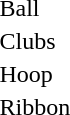<table>
<tr>
<td>Ball<br></td>
<td></td>
<td></td>
<td></td>
</tr>
<tr>
<td>Clubs<br></td>
<td></td>
<td></td>
<td></td>
</tr>
<tr>
<td>Hoop<br></td>
<td></td>
<td></td>
<td></td>
</tr>
<tr>
<td>Ribbon<br></td>
<td></td>
<td></td>
<td></td>
</tr>
</table>
